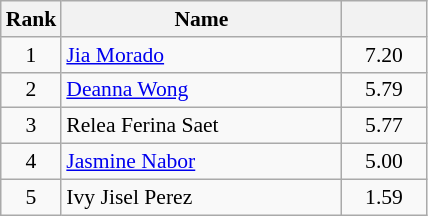<table class="wikitable" style="font-size:90%">
<tr>
<th width=30>Rank</th>
<th width=180>Name</th>
<th width=50></th>
</tr>
<tr>
<td align=center>1</td>
<td><a href='#'>Jia Morado</a></td>
<td align=center>7.20</td>
</tr>
<tr>
<td align=center>2</td>
<td><a href='#'>Deanna Wong</a></td>
<td align=center>5.79</td>
</tr>
<tr>
<td align=center>3</td>
<td>Relea Ferina Saet</td>
<td align=center>5.77</td>
</tr>
<tr>
<td align=center>4</td>
<td><a href='#'>Jasmine Nabor</a></td>
<td align=center>5.00</td>
</tr>
<tr>
<td align=center>5</td>
<td>Ivy Jisel Perez</td>
<td align=center>1.59</td>
</tr>
</table>
